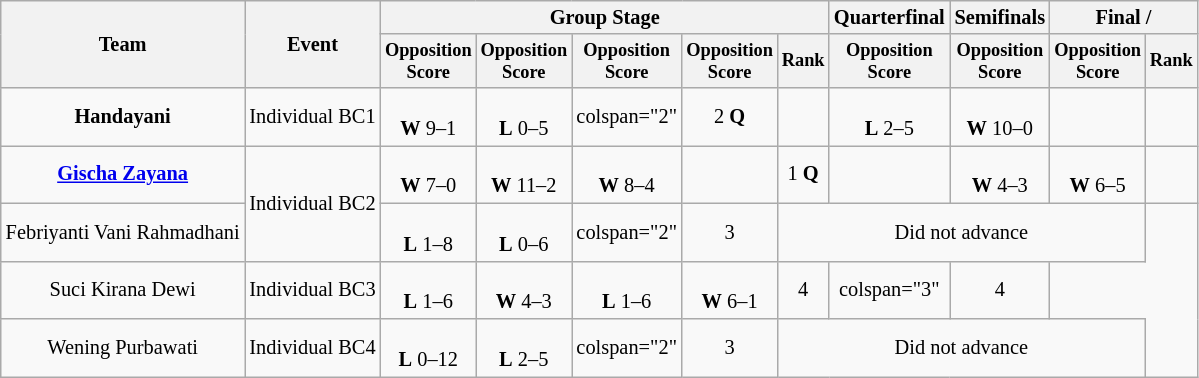<table class="wikitable" style="font-size:85%">
<tr>
<th rowspan=2>Team</th>
<th rowspan=2>Event</th>
<th colspan=5>Group Stage</th>
<th>Quarterfinal</th>
<th>Semifinals</th>
<th colspan=2>Final / </th>
</tr>
<tr style="font-size:90%">
<th>Opposition<br>Score</th>
<th>Opposition<br>Score</th>
<th>Opposition<br>Score</th>
<th>Opposition<br>Score</th>
<th>Rank</th>
<th>Opposition<br>Score</th>
<th>Opposition<br>Score</th>
<th>Opposition<br>Score</th>
<th>Rank</th>
</tr>
<tr align=center>
<td align=center><strong>Handayani</strong></td>
<td align=center>Individual BC1</td>
<td align=center><br><strong>W</strong> 9–1</td>
<td align=center><br><strong>L</strong> 0–5</td>
<td>colspan="2" </td>
<td>2 <strong>Q</strong></td>
<td></td>
<td align=center><br><strong>L</strong> 2–5</td>
<td align=center><br><strong>W</strong> 10–0</td>
<td></td>
</tr>
<tr align=center>
<td align=center><strong><a href='#'>Gischa Zayana</a></strong></td>
<td align=center rowspan="2">Individual BC2</td>
<td align=center><br><strong>W</strong> 7–0</td>
<td align=center><br><strong>W</strong> 11–2</td>
<td align=center><br><strong>W</strong> 8–4</td>
<td></td>
<td>1 <strong>Q</strong></td>
<td></td>
<td align=center><br><strong>W</strong> 4–3</td>
<td align=center><br><strong>W</strong> 6–5</td>
<td></td>
</tr>
<tr align=center>
<td align=center>Febriyanti Vani Rahmadhani</td>
<td align=center><br><strong>L</strong> 1–8</td>
<td align=center><br><strong>L</strong> 0–6</td>
<td>colspan="2"</td>
<td>3</td>
<td colspan="4">Did not advance</td>
</tr>
<tr align=center>
<td align=center>Suci Kirana Dewi</td>
<td align=center>Individual BC3</td>
<td align=center><br><strong>L</strong> 1–6</td>
<td align=center><br><strong>W</strong> 4–3</td>
<td align=center><br><strong>L</strong> 1–6</td>
<td align=center><br><strong>W</strong> 6–1</td>
<td>4</td>
<td>colspan="3" </td>
<td>4</td>
</tr>
<tr align=center>
<td align=center>Wening Purbawati</td>
<td align=center rowspan="2">Individual BC4</td>
<td align=center><br><strong>L</strong> 0–12</td>
<td align=center><br><strong>L</strong> 2–5</td>
<td>colspan="2" </td>
<td>3</td>
<td colspan="4">Did not advance</td>
</tr>
</table>
